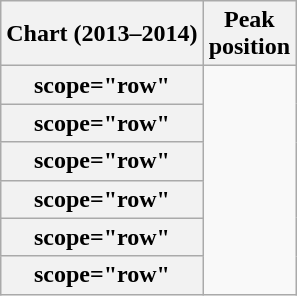<table class="wikitable sortable plainrowheaders" style="text-align:center">
<tr>
<th scope="col">Chart (2013–2014)</th>
<th scope="col">Peak<br>position</th>
</tr>
<tr>
<th>scope="row"</th>
</tr>
<tr>
<th>scope="row"</th>
</tr>
<tr>
<th>scope="row"</th>
</tr>
<tr>
<th>scope="row"</th>
</tr>
<tr>
<th>scope="row"</th>
</tr>
<tr>
<th>scope="row"</th>
</tr>
</table>
